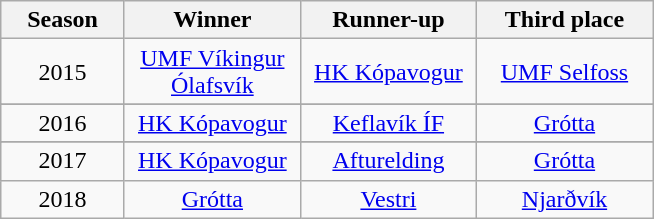<table class="wikitable sortable plainrowheaders" style="text-align: center;">
<tr>
<th width=75>Season</th>
<th width=110>Winner</th>
<th width=110>Runner-up</th>
<th width=110>Third place</th>
</tr>
<tr>
<td>2015</td>
<td><a href='#'>UMF Víkingur Ólafsvík</a></td>
<td><a href='#'>HK Kópavogur</a></td>
<td><a href='#'>UMF Selfoss</a></td>
</tr>
<tr>
</tr>
<tr>
<td>2016</td>
<td><a href='#'>HK Kópavogur</a></td>
<td><a href='#'>Keflavík ÍF</a></td>
<td><a href='#'>Grótta</a></td>
</tr>
<tr>
</tr>
<tr>
<td>2017</td>
<td><a href='#'>HK Kópavogur</a></td>
<td><a href='#'>Afturelding</a></td>
<td><a href='#'>Grótta</a></td>
</tr>
<tr>
<td>2018</td>
<td><a href='#'>Grótta</a></td>
<td><a href='#'>Vestri</a></td>
<td><a href='#'>Njarðvík</a></td>
</tr>
</table>
